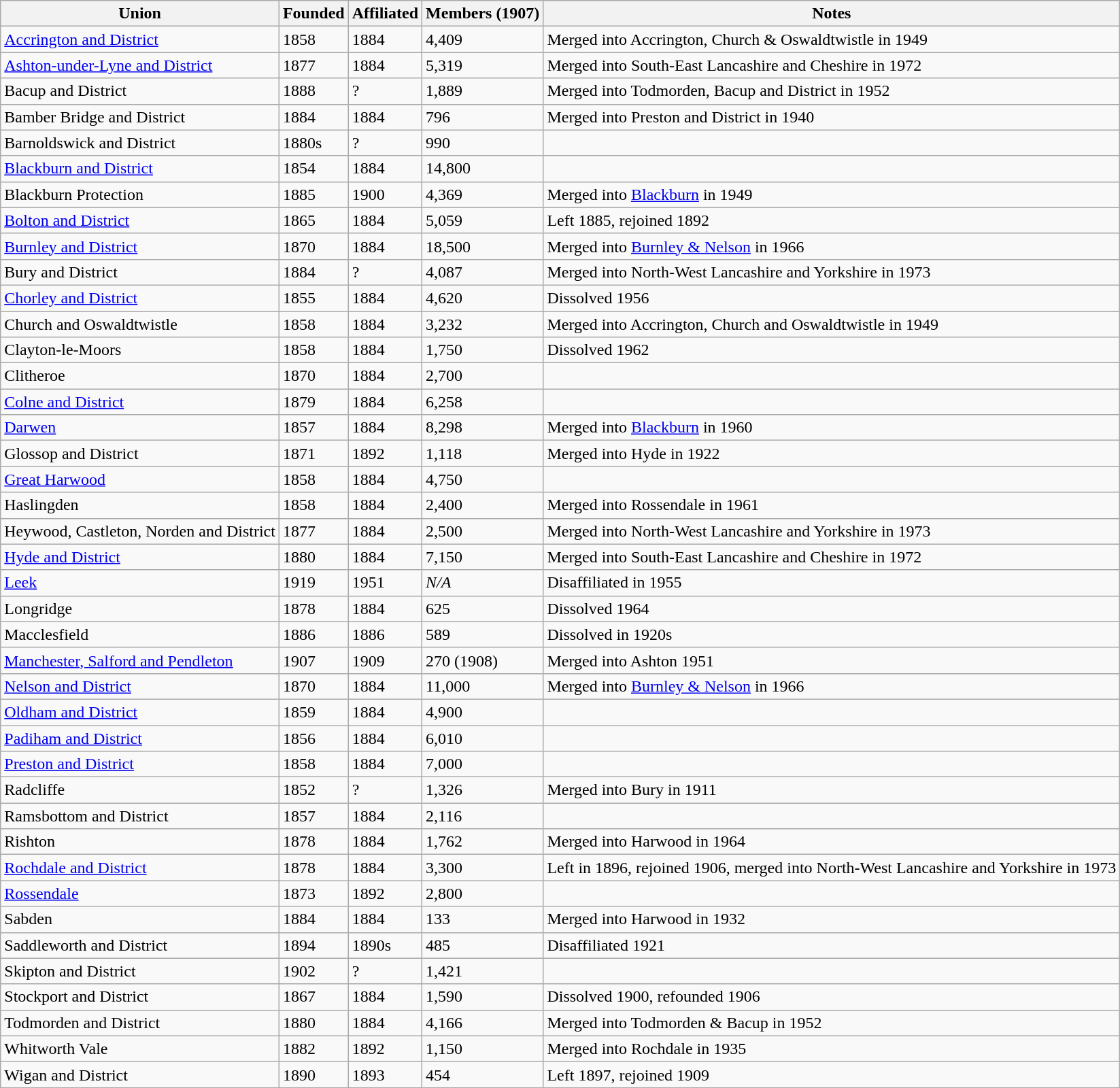<table class="wikitable sortable">
<tr>
<th>Union</th>
<th>Founded</th>
<th>Affiliated</th>
<th>Members (1907)</th>
<th>Notes</th>
</tr>
<tr>
<td><a href='#'>Accrington and District</a></td>
<td>1858</td>
<td>1884</td>
<td>4,409</td>
<td>Merged into Accrington, Church & Oswaldtwistle in 1949</td>
</tr>
<tr>
<td><a href='#'>Ashton-under-Lyne and District</a></td>
<td>1877</td>
<td>1884</td>
<td>5,319</td>
<td>Merged into South-East Lancashire and Cheshire in 1972</td>
</tr>
<tr>
<td>Bacup and District</td>
<td>1888</td>
<td>?</td>
<td>1,889</td>
<td>Merged into Todmorden, Bacup and District in 1952</td>
</tr>
<tr>
<td>Bamber Bridge and District</td>
<td>1884</td>
<td>1884</td>
<td>796</td>
<td>Merged into Preston and District in 1940</td>
</tr>
<tr>
<td>Barnoldswick and District</td>
<td>1880s</td>
<td>?</td>
<td>990</td>
<td></td>
</tr>
<tr>
<td><a href='#'>Blackburn and District</a></td>
<td>1854</td>
<td>1884</td>
<td>14,800</td>
<td></td>
</tr>
<tr>
<td>Blackburn Protection</td>
<td>1885</td>
<td>1900</td>
<td>4,369</td>
<td>Merged into <a href='#'>Blackburn</a> in 1949</td>
</tr>
<tr>
<td><a href='#'>Bolton and District</a></td>
<td>1865</td>
<td>1884</td>
<td>5,059</td>
<td>Left 1885, rejoined 1892</td>
</tr>
<tr>
<td><a href='#'>Burnley and District</a></td>
<td>1870</td>
<td>1884</td>
<td>18,500</td>
<td>Merged into <a href='#'>Burnley & Nelson</a> in 1966</td>
</tr>
<tr>
<td>Bury and District</td>
<td>1884</td>
<td>?</td>
<td>4,087</td>
<td>Merged into North-West Lancashire and Yorkshire in 1973</td>
</tr>
<tr>
<td><a href='#'>Chorley and District</a></td>
<td>1855</td>
<td>1884</td>
<td>4,620</td>
<td>Dissolved 1956</td>
</tr>
<tr>
<td>Church and Oswaldtwistle</td>
<td>1858</td>
<td>1884</td>
<td>3,232</td>
<td>Merged into Accrington, Church and Oswaldtwistle in 1949</td>
</tr>
<tr>
<td>Clayton-le-Moors</td>
<td>1858</td>
<td>1884</td>
<td>1,750</td>
<td>Dissolved 1962</td>
</tr>
<tr>
<td>Clitheroe</td>
<td>1870</td>
<td>1884</td>
<td>2,700</td>
<td></td>
</tr>
<tr>
<td><a href='#'>Colne and District</a></td>
<td>1879</td>
<td>1884</td>
<td>6,258</td>
<td></td>
</tr>
<tr>
<td><a href='#'>Darwen</a></td>
<td>1857</td>
<td>1884</td>
<td>8,298</td>
<td>Merged into <a href='#'>Blackburn</a> in 1960</td>
</tr>
<tr>
<td>Glossop and District</td>
<td>1871</td>
<td>1892</td>
<td>1,118</td>
<td>Merged into Hyde in 1922</td>
</tr>
<tr>
<td><a href='#'>Great Harwood</a></td>
<td>1858</td>
<td>1884</td>
<td>4,750</td>
<td></td>
</tr>
<tr>
<td>Haslingden</td>
<td>1858</td>
<td>1884</td>
<td>2,400</td>
<td>Merged into Rossendale in 1961</td>
</tr>
<tr>
<td>Heywood, Castleton, Norden and District</td>
<td>1877</td>
<td>1884</td>
<td>2,500</td>
<td>Merged into North-West Lancashire and Yorkshire in 1973</td>
</tr>
<tr>
<td><a href='#'>Hyde and District</a></td>
<td>1880</td>
<td>1884</td>
<td>7,150</td>
<td>Merged into South-East Lancashire and Cheshire in 1972</td>
</tr>
<tr>
<td><a href='#'>Leek</a></td>
<td>1919</td>
<td>1951</td>
<td><em>N/A</em></td>
<td>Disaffiliated in 1955</td>
</tr>
<tr>
<td>Longridge</td>
<td>1878</td>
<td>1884</td>
<td>625</td>
<td>Dissolved 1964</td>
</tr>
<tr>
<td>Macclesfield</td>
<td>1886</td>
<td>1886</td>
<td>589</td>
<td>Dissolved in 1920s</td>
</tr>
<tr>
<td><a href='#'>Manchester, Salford and Pendleton</a></td>
<td>1907</td>
<td>1909</td>
<td>270 (1908)</td>
<td>Merged into Ashton 1951</td>
</tr>
<tr>
<td><a href='#'>Nelson and District</a></td>
<td>1870</td>
<td>1884</td>
<td>11,000</td>
<td>Merged into <a href='#'>Burnley & Nelson</a> in 1966</td>
</tr>
<tr>
<td><a href='#'>Oldham and District</a></td>
<td>1859</td>
<td>1884</td>
<td>4,900</td>
<td></td>
</tr>
<tr>
<td><a href='#'>Padiham and District</a></td>
<td>1856</td>
<td>1884</td>
<td>6,010</td>
<td></td>
</tr>
<tr>
<td><a href='#'>Preston and District</a></td>
<td>1858</td>
<td>1884</td>
<td>7,000</td>
<td></td>
</tr>
<tr>
<td>Radcliffe</td>
<td>1852</td>
<td>?</td>
<td>1,326</td>
<td>Merged into Bury in 1911</td>
</tr>
<tr>
<td>Ramsbottom and District</td>
<td>1857</td>
<td>1884</td>
<td>2,116</td>
<td></td>
</tr>
<tr>
<td>Rishton</td>
<td>1878</td>
<td>1884</td>
<td>1,762</td>
<td>Merged into Harwood in 1964</td>
</tr>
<tr>
<td><a href='#'>Rochdale and District</a></td>
<td>1878</td>
<td>1884</td>
<td>3,300</td>
<td>Left in 1896, rejoined 1906, merged into North-West Lancashire and Yorkshire in 1973</td>
</tr>
<tr>
<td><a href='#'>Rossendale</a></td>
<td>1873</td>
<td>1892</td>
<td>2,800</td>
<td></td>
</tr>
<tr>
<td>Sabden</td>
<td>1884</td>
<td>1884</td>
<td>133</td>
<td>Merged into Harwood in 1932</td>
</tr>
<tr>
<td>Saddleworth and District</td>
<td>1894</td>
<td>1890s</td>
<td>485</td>
<td>Disaffiliated 1921</td>
</tr>
<tr>
<td>Skipton and District</td>
<td>1902</td>
<td>?</td>
<td>1,421</td>
<td></td>
</tr>
<tr>
<td>Stockport and District</td>
<td>1867</td>
<td>1884</td>
<td>1,590</td>
<td>Dissolved 1900, refounded 1906</td>
</tr>
<tr>
<td>Todmorden and District</td>
<td>1880</td>
<td>1884</td>
<td>4,166</td>
<td>Merged into Todmorden & Bacup in 1952</td>
</tr>
<tr>
<td>Whitworth Vale</td>
<td>1882</td>
<td>1892</td>
<td>1,150</td>
<td>Merged into Rochdale in 1935</td>
</tr>
<tr>
<td>Wigan and District</td>
<td>1890</td>
<td>1893</td>
<td>454</td>
<td>Left 1897, rejoined 1909</td>
</tr>
</table>
